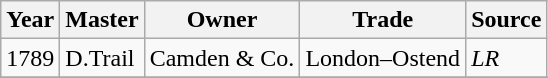<table class=" wikitable">
<tr>
<th>Year</th>
<th>Master</th>
<th>Owner</th>
<th>Trade</th>
<th>Source</th>
</tr>
<tr>
<td>1789</td>
<td>D.Trail</td>
<td>Camden & Co.</td>
<td>London–Ostend</td>
<td><em>LR</em></td>
</tr>
<tr>
</tr>
</table>
